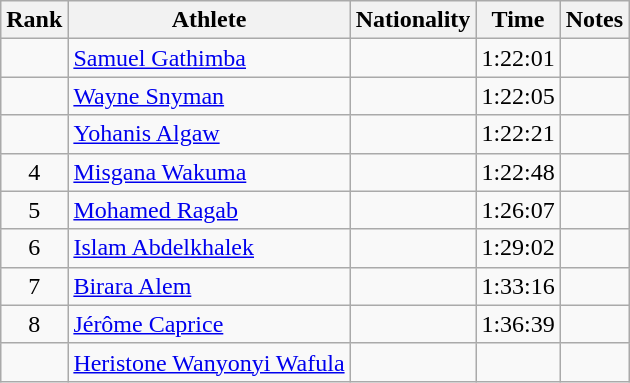<table class="wikitable sortable" style="text-align:center">
<tr>
<th>Rank</th>
<th>Athlete</th>
<th>Nationality</th>
<th>Time</th>
<th>Notes</th>
</tr>
<tr>
<td></td>
<td align="left"><a href='#'>Samuel Gathimba</a></td>
<td align=left></td>
<td>1:22:01</td>
<td></td>
</tr>
<tr>
<td></td>
<td align="left"><a href='#'>Wayne Snyman</a></td>
<td align=left></td>
<td>1:22:05</td>
<td></td>
</tr>
<tr>
<td></td>
<td align="left"><a href='#'>Yohanis Algaw</a></td>
<td align=left></td>
<td>1:22:21</td>
<td></td>
</tr>
<tr>
<td>4</td>
<td align="left"><a href='#'>Misgana Wakuma</a></td>
<td align=left></td>
<td>1:22:48</td>
<td></td>
</tr>
<tr>
<td>5</td>
<td align="left"><a href='#'>Mohamed Ragab</a></td>
<td align=left></td>
<td>1:26:07</td>
<td></td>
</tr>
<tr>
<td>6</td>
<td align="left"><a href='#'>Islam Abdelkhalek</a></td>
<td align=left></td>
<td>1:29:02</td>
<td></td>
</tr>
<tr>
<td>7</td>
<td align="left"><a href='#'>Birara Alem</a></td>
<td align=left></td>
<td>1:33:16</td>
<td></td>
</tr>
<tr>
<td>8</td>
<td align="left"><a href='#'>Jérôme Caprice</a></td>
<td align=left></td>
<td>1:36:39</td>
<td></td>
</tr>
<tr>
<td></td>
<td align="left"><a href='#'>Heristone Wanyonyi Wafula</a></td>
<td align=left></td>
<td></td>
<td></td>
</tr>
</table>
